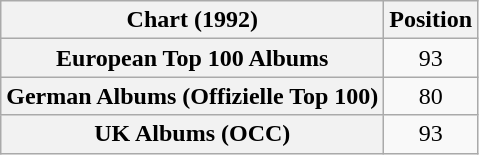<table class="wikitable sortable plainrowheaders">
<tr>
<th scope="col">Chart (1992)</th>
<th scope="col">Position</th>
</tr>
<tr>
<th scope="row">European Top 100 Albums</th>
<td align="center">93</td>
</tr>
<tr>
<th scope="row">German Albums (Offizielle Top 100)</th>
<td align="center">80</td>
</tr>
<tr>
<th scope="row">UK Albums (OCC)</th>
<td align="center">93</td>
</tr>
</table>
